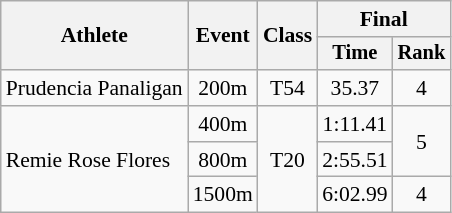<table class="wikitable" style="font-size:90%; text-align:center">
<tr>
<th rowspan=2>Athlete</th>
<th rowspan=2>Event</th>
<th rowspan=2>Class</th>
<th colspan=2>Final</th>
</tr>
<tr style="font-size:95%">
<th>Time</th>
<th>Rank</th>
</tr>
<tr align=center>
<td align=left>Prudencia Panaligan</td>
<td align=center>200m</td>
<td align=center>T54</td>
<td>35.37</td>
<td>4</td>
</tr>
<tr align=center>
<td rowspan=3 align=left>Remie Rose Flores</td>
<td align=center>400m</td>
<td rowspan=3 align=center>T20</td>
<td>1:11.41</td>
<td rowspan=2>5</td>
</tr>
<tr align=center>
<td align=center>800m</td>
<td>2:55.51</td>
</tr>
<tr align=center>
<td align=center>1500m</td>
<td>6:02.99</td>
<td>4</td>
</tr>
</table>
